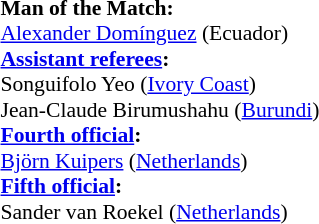<table width=50% style="font-size: 90%">
<tr>
<td><br><strong>Man of the Match:</strong>
<br><a href='#'>Alexander Domínguez</a> (Ecuador)<br><strong><a href='#'>Assistant referees</a>:</strong>
<br>Songuifolo Yeo (<a href='#'>Ivory Coast</a>)
<br>Jean-Claude Birumushahu (<a href='#'>Burundi</a>)
<br><strong><a href='#'>Fourth official</a>:</strong>
<br><a href='#'>Björn Kuipers</a> (<a href='#'>Netherlands</a>)
<br><strong><a href='#'>Fifth official</a>:</strong>
<br>Sander van Roekel (<a href='#'>Netherlands</a>)</td>
</tr>
</table>
